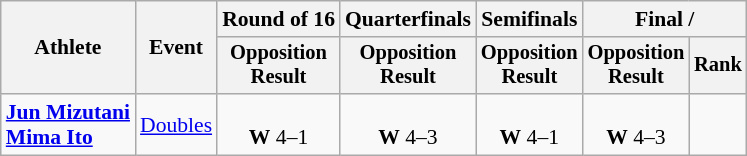<table class="wikitable" style="font-size:90%;">
<tr>
<th rowspan=2>Athlete</th>
<th rowspan=2>Event</th>
<th>Round of 16</th>
<th>Quarterfinals</th>
<th>Semifinals</th>
<th colspan=2>Final / </th>
</tr>
<tr style="font-size:95%">
<th>Opposition<br>Result</th>
<th>Opposition<br>Result</th>
<th>Opposition<br>Result</th>
<th>Opposition<br>Result</th>
<th>Rank</th>
</tr>
<tr align=center>
<td align=left><strong><a href='#'>Jun Mizutani</a><br><a href='#'>Mima Ito</a></strong></td>
<td align=left><a href='#'>Doubles</a></td>
<td><br><strong>W</strong> 4–1</td>
<td><br><strong>W</strong> 4–3</td>
<td><br><strong>W</strong> 4–1</td>
<td><br><strong>W</strong> 4–3</td>
<td></td>
</tr>
</table>
